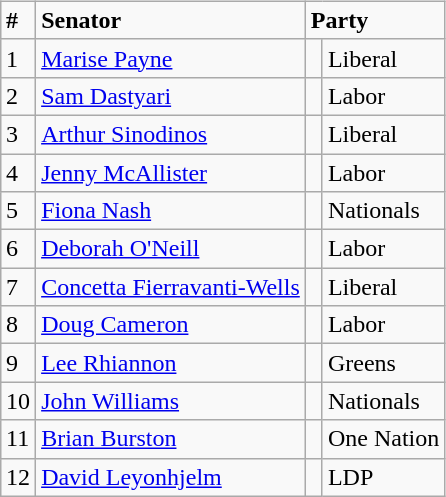<table style="width:100%;">
<tr>
<td><br>














































</td>
<td align=right><br><table class="wikitable">
<tr>
<td><strong>#</strong></td>
<td><strong>Senator</strong></td>
<td colspan="2"><strong>Party</strong></td>
</tr>
<tr>
<td>1</td>
<td><a href='#'>Marise Payne</a></td>
<td> </td>
<td>Liberal</td>
</tr>
<tr>
<td>2</td>
<td><a href='#'>Sam Dastyari</a></td>
<td> </td>
<td>Labor</td>
</tr>
<tr>
<td>3</td>
<td><a href='#'>Arthur Sinodinos</a></td>
<td> </td>
<td>Liberal</td>
</tr>
<tr>
<td>4</td>
<td><a href='#'>Jenny McAllister</a></td>
<td> </td>
<td>Labor</td>
</tr>
<tr>
<td>5</td>
<td><a href='#'>Fiona Nash</a></td>
<td> </td>
<td>Nationals</td>
</tr>
<tr>
<td>6</td>
<td><a href='#'>Deborah O'Neill</a></td>
<td> </td>
<td>Labor</td>
</tr>
<tr>
<td>7</td>
<td><a href='#'>Concetta Fierravanti-Wells</a></td>
<td> </td>
<td>Liberal</td>
</tr>
<tr>
<td>8</td>
<td><a href='#'>Doug Cameron</a></td>
<td> </td>
<td>Labor</td>
</tr>
<tr>
<td>9</td>
<td><a href='#'>Lee Rhiannon</a></td>
<td> </td>
<td>Greens</td>
</tr>
<tr>
<td>10</td>
<td><a href='#'>John Williams</a></td>
<td> </td>
<td>Nationals</td>
</tr>
<tr>
<td>11</td>
<td><a href='#'>Brian Burston</a></td>
<td> </td>
<td>One Nation</td>
</tr>
<tr>
<td>12</td>
<td><a href='#'>David Leyonhjelm</a></td>
<td> </td>
<td>LDP</td>
</tr>
</table>
</td>
</tr>
</table>
